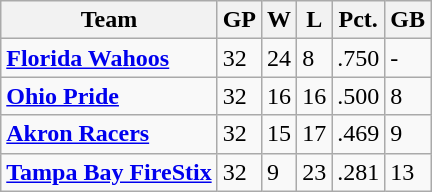<table class="wikitable sortable">
<tr>
<th>Team</th>
<th>GP</th>
<th>W</th>
<th>L</th>
<th>Pct.</th>
<th>GB</th>
</tr>
<tr>
<td><strong><a href='#'>Florida Wahoos</a></strong></td>
<td>32</td>
<td>24</td>
<td>8</td>
<td>.750</td>
<td>-</td>
</tr>
<tr>
<td><strong><a href='#'>Ohio Pride</a></strong></td>
<td>32</td>
<td>16</td>
<td>16</td>
<td>.500</td>
<td>8</td>
</tr>
<tr>
<td><strong><a href='#'>Akron Racers</a></strong></td>
<td>32</td>
<td>15</td>
<td>17</td>
<td>.469</td>
<td>9</td>
</tr>
<tr>
<td><strong><a href='#'>Tampa Bay FireStix</a></strong></td>
<td>32</td>
<td>9</td>
<td>23</td>
<td>.281</td>
<td>13</td>
</tr>
</table>
